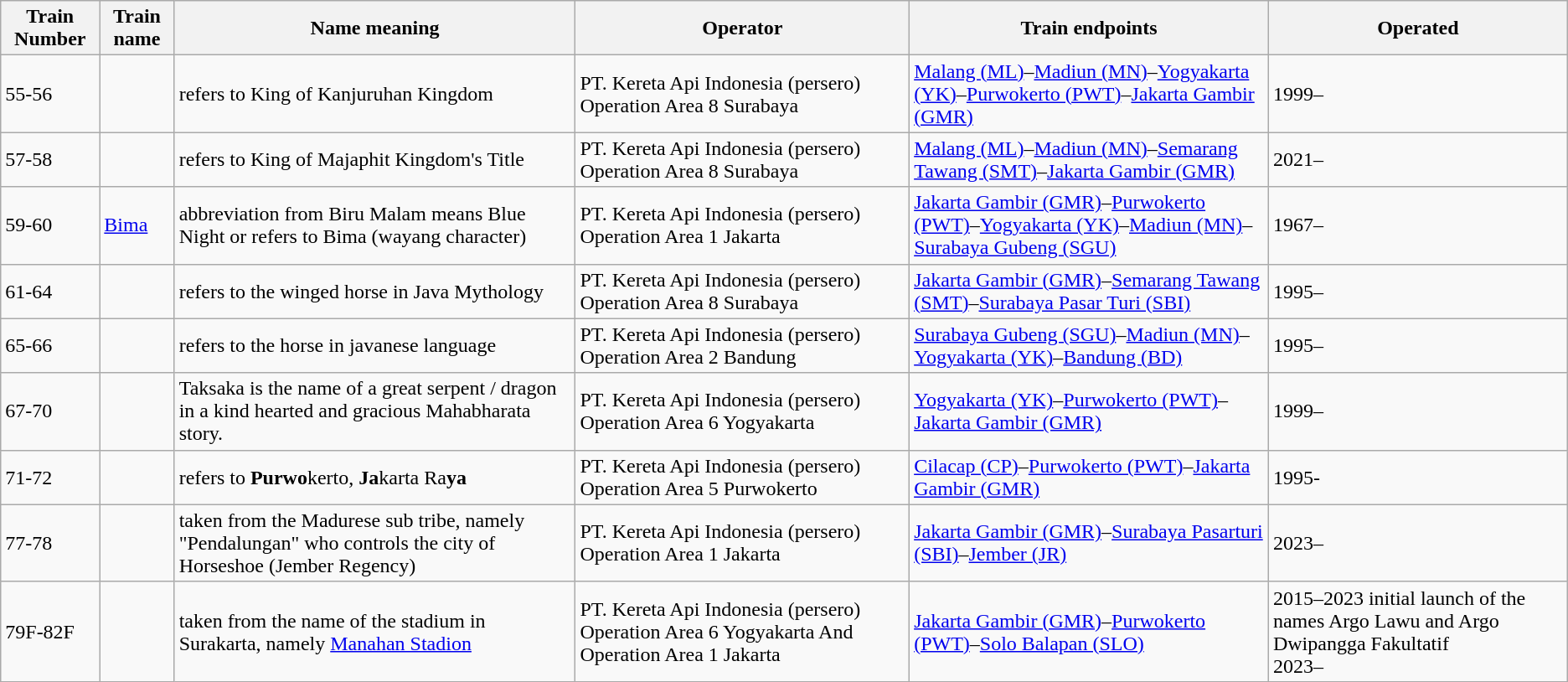<table class="wikitable sortable">
<tr>
<th>Train Number</th>
<th>Train name</th>
<th>Name meaning</th>
<th>Operator</th>
<th>Train endpoints</th>
<th>Operated</th>
</tr>
<tr>
<td>55-56</td>
<td></td>
<td>refers to King of Kanjuruhan Kingdom</td>
<td>PT. Kereta Api Indonesia (persero) Operation Area 8 Surabaya</td>
<td><a href='#'>Malang (ML)</a>–<a href='#'>Madiun (MN)</a>–<a href='#'>Yogyakarta (YK)</a>–<a href='#'>Purwokerto (PWT)</a>–<a href='#'>Jakarta Gambir (GMR)</a></td>
<td>1999–</td>
</tr>
<tr>
<td>57-58</td>
<td></td>
<td>refers to King of Majaphit Kingdom's Title</td>
<td>PT. Kereta Api Indonesia (persero) Operation Area 8 Surabaya</td>
<td><a href='#'>Malang (ML)</a>–<a href='#'>Madiun (MN)</a>–<a href='#'>Semarang Tawang (SMT)</a>–<a href='#'>Jakarta Gambir (GMR)</a></td>
<td>2021–</td>
</tr>
<tr>
<td>59-60</td>
<td><a href='#'>Bima</a></td>
<td>abbreviation from Biru Malam means Blue Night or refers to Bima (wayang character)</td>
<td>PT. Kereta Api Indonesia (persero) Operation Area 1 Jakarta</td>
<td><a href='#'>Jakarta Gambir (GMR)</a>–<a href='#'>Purwokerto (PWT)</a>–<a href='#'>Yogyakarta (YK)</a>–<a href='#'>Madiun (MN)</a>–<a href='#'>Surabaya Gubeng (SGU)</a></td>
<td>1967–</td>
</tr>
<tr>
<td>61-64</td>
<td></td>
<td>refers to the winged horse in Java Mythology</td>
<td>PT. Kereta Api Indonesia (persero) Operation Area 8 Surabaya</td>
<td><a href='#'>Jakarta Gambir (GMR)</a>–<a href='#'>Semarang Tawang (SMT)</a>–<a href='#'>Surabaya Pasar Turi (SBI)</a></td>
<td>1995–</td>
</tr>
<tr>
<td>65-66</td>
<td></td>
<td>refers to the horse in javanese language</td>
<td>PT. Kereta Api Indonesia (persero) Operation Area 2 Bandung</td>
<td><a href='#'>Surabaya Gubeng (SGU)</a>–<a href='#'>Madiun (MN)</a>–<a href='#'>Yogyakarta (YK)</a>–<a href='#'>Bandung (BD)</a></td>
<td>1995–</td>
</tr>
<tr>
<td>67-70</td>
<td></td>
<td>Taksaka is the name of a great serpent / dragon in a kind hearted and gracious Mahabharata story.</td>
<td>PT. Kereta Api Indonesia (persero) Operation Area 6 Yogyakarta</td>
<td><a href='#'>Yogyakarta (YK)</a>–<a href='#'>Purwokerto (PWT)</a>–<a href='#'>Jakarta Gambir (GMR)</a></td>
<td>1999–</td>
</tr>
<tr>
<td>71-72</td>
<td></td>
<td>refers to <strong>Purwo</strong>kerto, <strong>Ja</strong>karta Ra<strong>ya</strong></td>
<td>PT. Kereta Api Indonesia (persero) Operation Area 5 Purwokerto</td>
<td><a href='#'>Cilacap (CP)</a>–<a href='#'>Purwokerto (PWT)</a>–<a href='#'>Jakarta Gambir (GMR)</a></td>
<td>1995-</td>
</tr>
<tr>
<td>77-78</td>
<td></td>
<td>taken from the Madurese sub tribe, namely "Pendalungan" who controls the city of Horseshoe (Jember Regency)</td>
<td>PT. Kereta Api Indonesia (persero) Operation Area 1 Jakarta</td>
<td><a href='#'>Jakarta Gambir (GMR)</a>–<a href='#'>Surabaya Pasarturi (SBI)</a>–<a href='#'>Jember (JR)</a></td>
<td>2023–</td>
</tr>
<tr>
<td>79F-82F</td>
<td></td>
<td>taken from the name of the stadium in Surakarta, namely <a href='#'>Manahan Stadion</a></td>
<td>PT. Kereta Api Indonesia (persero) Operation Area 6 Yogyakarta And Operation Area 1 Jakarta</td>
<td><a href='#'>Jakarta Gambir (GMR)</a>–<a href='#'>Purwokerto (PWT)</a>–<a href='#'>Solo Balapan (SLO)</a></td>
<td>2015–2023 initial launch of the names Argo Lawu and Argo Dwipangga Fakultatif <br> 2023–</td>
</tr>
</table>
